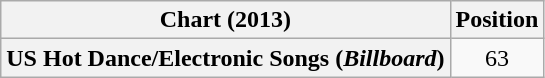<table class="wikitable plainrowheaders">
<tr>
<th scope="col">Chart (2013)</th>
<th scope="col">Position</th>
</tr>
<tr>
<th scope="row">US Hot Dance/Electronic Songs (<em>Billboard</em>)</th>
<td align="center">63</td>
</tr>
</table>
